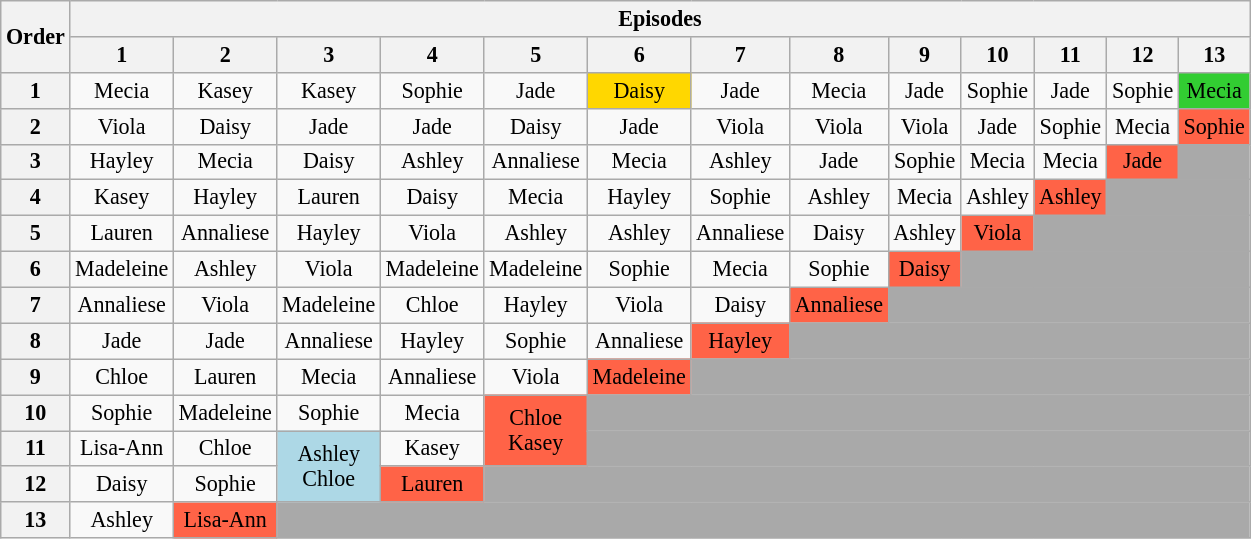<table class="wikitable" style="text-align:center; font-size:92%">
<tr>
<th rowspan=2>Order</th>
<th colspan=13>Episodes</th>
</tr>
<tr>
<th>1</th>
<th>2</th>
<th>3</th>
<th>4</th>
<th>5</th>
<th>6</th>
<th>7</th>
<th>8</th>
<th>9</th>
<th>10</th>
<th>11</th>
<th>12</th>
<th>13</th>
</tr>
<tr>
<th>1</th>
<td>Mecia</td>
<td>Kasey</td>
<td>Kasey</td>
<td>Sophie</td>
<td>Jade</td>
<td bgcolor="gold">Daisy</td>
<td>Jade</td>
<td>Mecia</td>
<td>Jade</td>
<td>Sophie</td>
<td>Jade</td>
<td>Sophie</td>
<td bgcolor="limegreen">Mecia</td>
</tr>
<tr>
<th>2</th>
<td>Viola</td>
<td>Daisy</td>
<td>Jade</td>
<td>Jade</td>
<td>Daisy</td>
<td>Jade</td>
<td>Viola</td>
<td>Viola</td>
<td>Viola</td>
<td>Jade</td>
<td>Sophie</td>
<td>Mecia</td>
<td bgcolor="tomato">Sophie</td>
</tr>
<tr>
<th>3</th>
<td>Hayley</td>
<td>Mecia</td>
<td>Daisy</td>
<td>Ashley</td>
<td>Annaliese</td>
<td>Mecia</td>
<td>Ashley</td>
<td>Jade</td>
<td>Sophie</td>
<td>Mecia</td>
<td>Mecia</td>
<td bgcolor="tomato">Jade</td>
<td bgcolor="darkgray" colspan=1></td>
</tr>
<tr>
<th>4</th>
<td>Kasey</td>
<td>Hayley</td>
<td>Lauren</td>
<td>Daisy</td>
<td>Mecia</td>
<td>Hayley</td>
<td>Sophie</td>
<td>Ashley</td>
<td>Mecia</td>
<td>Ashley</td>
<td bgcolor="tomato">Ashley</td>
<td bgcolor="darkgray" colspan=2></td>
</tr>
<tr>
<th>5</th>
<td>Lauren</td>
<td>Annaliese</td>
<td>Hayley</td>
<td>Viola</td>
<td>Ashley</td>
<td>Ashley</td>
<td>Annaliese</td>
<td>Daisy</td>
<td>Ashley</td>
<td bgcolor="tomato">Viola</td>
<td bgcolor="darkgray" colspan=3></td>
</tr>
<tr>
<th>6</th>
<td>Madeleine</td>
<td>Ashley</td>
<td>Viola</td>
<td>Madeleine</td>
<td>Madeleine</td>
<td>Sophie</td>
<td>Mecia</td>
<td>Sophie</td>
<td bgcolor="tomato">Daisy</td>
<td bgcolor="darkgray" colspan=4></td>
</tr>
<tr>
<th>7</th>
<td>Annaliese</td>
<td>Viola</td>
<td>Madeleine</td>
<td>Chloe</td>
<td>Hayley</td>
<td>Viola</td>
<td>Daisy</td>
<td bgcolor="tomato">Annaliese</td>
<td bgcolor="darkgray" colspan=5></td>
</tr>
<tr>
<th>8</th>
<td>Jade</td>
<td>Jade</td>
<td>Annaliese</td>
<td>Hayley</td>
<td>Sophie</td>
<td>Annaliese</td>
<td bgcolor="tomato">Hayley</td>
<td bgcolor="darkgray" colspan=6></td>
</tr>
<tr>
<th>9</th>
<td>Chloe</td>
<td>Lauren</td>
<td>Mecia</td>
<td>Annaliese</td>
<td>Viola</td>
<td bgcolor="tomato">Madeleine</td>
<td bgcolor="darkgray" colspan=7></td>
</tr>
<tr>
<th>10</th>
<td>Sophie</td>
<td>Madeleine</td>
<td>Sophie</td>
<td>Mecia</td>
<td bgcolor="tomato" rowspan="2">Chloe<br>Kasey</td>
<td bgcolor="darkgray" colspan=8></td>
</tr>
<tr>
<th>11</th>
<td>Lisa-Ann</td>
<td>Chloe</td>
<td bgcolor="lightblue" rowspan="2">Ashley<br>Chloe</td>
<td>Kasey</td>
<td bgcolor="darkgray" colspan=9></td>
</tr>
<tr>
<th>12</th>
<td>Daisy</td>
<td>Sophie</td>
<td bgcolor="tomato">Lauren</td>
<td bgcolor="darkgray" colspan=10></td>
</tr>
<tr>
<th>13</th>
<td>Ashley</td>
<td bgcolor="tomato">Lisa-Ann</td>
<td bgcolor="darkgray" colspan=11></td>
</tr>
</table>
